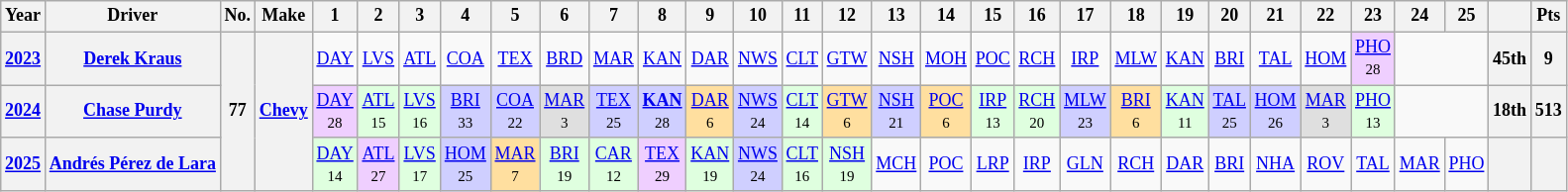<table class="wikitable" style="text-align:center; font-size:75%">
<tr>
<th>Year</th>
<th>Driver</th>
<th>No.</th>
<th>Make</th>
<th>1</th>
<th>2</th>
<th>3</th>
<th>4</th>
<th>5</th>
<th>6</th>
<th>7</th>
<th>8</th>
<th>9</th>
<th>10</th>
<th>11</th>
<th>12</th>
<th>13</th>
<th>14</th>
<th>15</th>
<th>16</th>
<th>17</th>
<th>18</th>
<th>19</th>
<th>20</th>
<th>21</th>
<th>22</th>
<th>23</th>
<th>24</th>
<th>25</th>
<th></th>
<th>Pts</th>
</tr>
<tr>
<th><a href='#'>2023</a></th>
<th><a href='#'>Derek Kraus</a></th>
<th rowspan=3>77</th>
<th rowspan=3><a href='#'>Chevy</a></th>
<td><a href='#'>DAY</a></td>
<td><a href='#'>LVS</a></td>
<td><a href='#'>ATL</a></td>
<td><a href='#'>COA</a></td>
<td><a href='#'>TEX</a></td>
<td><a href='#'>BRD</a></td>
<td><a href='#'>MAR</a></td>
<td><a href='#'>KAN</a></td>
<td><a href='#'>DAR</a></td>
<td><a href='#'>NWS</a></td>
<td><a href='#'>CLT</a></td>
<td><a href='#'>GTW</a></td>
<td><a href='#'>NSH</a></td>
<td><a href='#'>MOH</a></td>
<td><a href='#'>POC</a></td>
<td><a href='#'>RCH</a></td>
<td><a href='#'>IRP</a></td>
<td><a href='#'>MLW</a></td>
<td><a href='#'>KAN</a></td>
<td><a href='#'>BRI</a></td>
<td><a href='#'>TAL</a></td>
<td><a href='#'>HOM</a></td>
<td style="background:#EFCFFF;"><a href='#'>PHO</a><br><small>28</small></td>
<td colspan=2></td>
<th>45th</th>
<th>9</th>
</tr>
<tr>
<th><a href='#'>2024</a></th>
<th><a href='#'>Chase Purdy</a></th>
<td style="background:#EFCFFF;"><a href='#'>DAY</a><br><small>28</small></td>
<td style="background:#DFFFDF;"><a href='#'>ATL</a> <br><small>15</small></td>
<td style="background:#DFFFDF;"><a href='#'>LVS</a><br><small>16</small></td>
<td style="background:#CFCFFF;"><a href='#'>BRI</a><br><small>33</small></td>
<td style="background:#CFCFFF;"><a href='#'>COA</a><br><small>22</small></td>
<td style="background:#DFDFDF;"><a href='#'>MAR</a><br><small>3</small></td>
<td style="background:#CFCFFF;"><a href='#'>TEX</a> <br><small>25</small></td>
<td style="background:#CFCFFF;"><strong><a href='#'>KAN</a></strong><br><small>28</small></td>
<td style="background:#FFDF9F;"><a href='#'>DAR</a><br><small>6</small></td>
<td style="background:#CFCFFF;"><a href='#'>NWS</a><br><small>24</small></td>
<td style="background:#DFFFDF;"><a href='#'>CLT</a> <br><small>14</small></td>
<td style="background:#FFDF9F;"><a href='#'>GTW</a><br><small>6</small></td>
<td style="background:#CFCFFF;"><a href='#'>NSH</a><br><small>21</small></td>
<td style="background:#FFDF9F;"><a href='#'>POC</a><br><small>6</small></td>
<td style="background:#DFFFDF;"><a href='#'>IRP</a><br><small>13</small></td>
<td style="background:#DFFFDF;"><a href='#'>RCH</a><br><small>20</small></td>
<td style="background:#CFCFFF;"><a href='#'>MLW</a><br><small>23</small></td>
<td style="background:#FFDF9F;"><a href='#'>BRI</a><br><small>6</small></td>
<td style="background:#DFFFDF;"><a href='#'>KAN</a><br><small>11</small></td>
<td style="background:#CFCFFF;"><a href='#'>TAL</a><br><small>25</small></td>
<td style="background:#CFCFFF;"><a href='#'>HOM</a><br><small>26</small></td>
<td style="background:#DFDFDF;"><a href='#'>MAR</a><br><small>3</small></td>
<td style="background:#DFFFDF;"><a href='#'>PHO</a><br><small>13</small></td>
<td colspan=2></td>
<th>18th</th>
<th>513</th>
</tr>
<tr>
<th><a href='#'>2025</a></th>
<th><a href='#'>Andrés Pérez de Lara</a></th>
<td style="background:#DFFFDF;"><a href='#'>DAY</a><br><small>14</small></td>
<td style="background:#EFCFFF;"><a href='#'>ATL</a><br><small>27</small></td>
<td style="background:#DFFFDF;"><a href='#'>LVS</a><br><small>17</small></td>
<td style="background:#CFCFFF;"><a href='#'>HOM</a><br><small>25</small></td>
<td style="background:#FFDF9F;"><a href='#'>MAR</a><br><small>7</small></td>
<td style="background:#DFFFDF;"><a href='#'>BRI</a><br><small>19</small></td>
<td style="background:#DFFFDF;"><a href='#'>CAR</a><br><small>12</small></td>
<td style="background:#EFCFFF;"><a href='#'>TEX</a><br><small>29</small></td>
<td style="background:#DFFFDF;"><a href='#'>KAN</a><br><small>19</small></td>
<td style="background:#CFCFFF;"><a href='#'>NWS</a><br><small>24</small></td>
<td style="background:#DFFFDF;"><a href='#'>CLT</a><br><small>16</small></td>
<td style="background:#DFFFDF;"><a href='#'>NSH</a><br><small>19</small></td>
<td><a href='#'>MCH</a></td>
<td><a href='#'>POC</a></td>
<td><a href='#'>LRP</a></td>
<td><a href='#'>IRP</a></td>
<td><a href='#'>GLN</a></td>
<td><a href='#'>RCH</a></td>
<td><a href='#'>DAR</a></td>
<td><a href='#'>BRI</a></td>
<td><a href='#'>NHA</a></td>
<td><a href='#'>ROV</a></td>
<td><a href='#'>TAL</a></td>
<td><a href='#'>MAR</a></td>
<td><a href='#'>PHO</a></td>
<th></th>
<th></th>
</tr>
</table>
